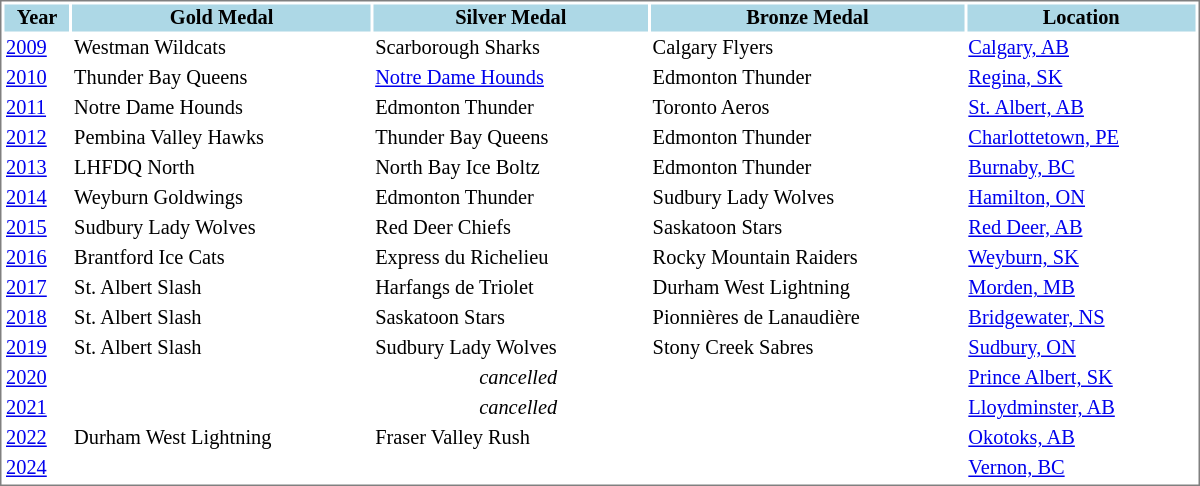<table cellpadding="1" width="800px" style="font-size: 85%; border: 1px solid gray;">
<tr style="background:lightblue;">
<th>Year</th>
<th>Gold Medal</th>
<th>Silver Medal</th>
<th>Bronze Medal</th>
<th>Location</th>
</tr>
<tr>
<td><a href='#'>2009</a></td>
<td>Westman Wildcats</td>
<td>Scarborough Sharks</td>
<td>Calgary Flyers</td>
<td><a href='#'>Calgary, AB</a></td>
</tr>
<tr>
<td><a href='#'>2010</a></td>
<td>Thunder Bay Queens</td>
<td><a href='#'>Notre Dame Hounds</a></td>
<td>Edmonton Thunder</td>
<td><a href='#'>Regina, SK</a></td>
</tr>
<tr>
<td><a href='#'>2011</a></td>
<td>Notre Dame Hounds</td>
<td>Edmonton Thunder</td>
<td>Toronto Aeros</td>
<td><a href='#'>St. Albert, AB</a></td>
</tr>
<tr>
<td><a href='#'>2012</a></td>
<td>Pembina Valley Hawks</td>
<td>Thunder Bay Queens</td>
<td>Edmonton Thunder</td>
<td><a href='#'>Charlottetown, PE</a></td>
</tr>
<tr>
<td><a href='#'>2013</a></td>
<td>LHFDQ North</td>
<td>North Bay Ice Boltz</td>
<td>Edmonton Thunder</td>
<td><a href='#'>Burnaby, BC</a></td>
</tr>
<tr>
<td><a href='#'>2014</a></td>
<td>Weyburn Goldwings</td>
<td>Edmonton Thunder</td>
<td>Sudbury Lady Wolves</td>
<td><a href='#'>Hamilton, ON</a></td>
</tr>
<tr>
<td><a href='#'>2015</a></td>
<td>Sudbury Lady Wolves</td>
<td>Red Deer Chiefs</td>
<td>Saskatoon Stars</td>
<td><a href='#'>Red Deer, AB</a></td>
</tr>
<tr>
<td><a href='#'>2016</a></td>
<td>Brantford Ice Cats</td>
<td>Express du Richelieu</td>
<td>Rocky Mountain Raiders</td>
<td><a href='#'>Weyburn, SK</a></td>
</tr>
<tr>
<td><a href='#'>2017</a></td>
<td>St. Albert Slash</td>
<td>Harfangs de Triolet</td>
<td>Durham West Lightning</td>
<td><a href='#'>Morden, MB</a></td>
</tr>
<tr>
<td><a href='#'>2018</a></td>
<td>St. Albert Slash</td>
<td>Saskatoon Stars</td>
<td>Pionnières de Lanaudière</td>
<td><a href='#'>Bridgewater, NS</a></td>
</tr>
<tr>
<td><a href='#'>2019</a></td>
<td>St. Albert Slash</td>
<td>Sudbury Lady Wolves</td>
<td>Stony Creek Sabres</td>
<td><a href='#'>Sudbury, ON</a></td>
</tr>
<tr>
<td><a href='#'>2020</a></td>
<td colspan=3 align=center><em>cancelled</em> </td>
<td><a href='#'>Prince Albert, SK</a></td>
</tr>
<tr>
<td><a href='#'>2021</a></td>
<td colspan=3 align=center><em>cancelled</em> </td>
<td><a href='#'>Lloydminster, AB</a></td>
</tr>
<tr>
<td><a href='#'>2022</a></td>
<td>Durham West Lightning</td>
<td>Fraser Valley Rush</td>
<td></td>
<td><a href='#'>Okotoks, AB</a></td>
</tr>
<tr>
<td><a href='#'>2024</a></td>
<td></td>
<td></td>
<td></td>
<td><a href='#'>Vernon, BC</a></td>
</tr>
</table>
